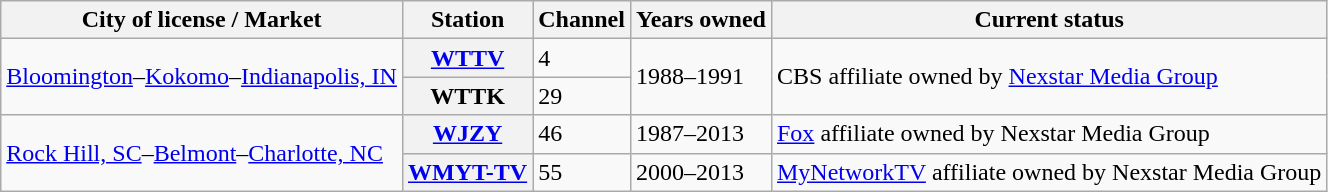<table class="wikitable">
<tr>
<th>City of license / Market</th>
<th>Station</th>
<th>Channel</th>
<th>Years owned</th>
<th>Current status</th>
</tr>
<tr>
<td rowspan="2"><a href='#'>Bloomington</a>–<a href='#'>Kokomo</a>–<a href='#'>Indianapolis, IN</a></td>
<th><a href='#'>WTTV</a></th>
<td>4</td>
<td rowspan="2">1988–1991</td>
<td rowspan="2">CBS affiliate owned by <a href='#'>Nexstar Media Group</a></td>
</tr>
<tr>
<th>WTTK</th>
<td>29</td>
</tr>
<tr>
<td rowspan="2"><a href='#'>Rock Hill, SC</a>–<a href='#'>Belmont</a>–<a href='#'>Charlotte, NC</a></td>
<th><a href='#'>WJZY</a></th>
<td>46</td>
<td>1987–2013</td>
<td><a href='#'>Fox</a> affiliate owned by Nexstar Media Group</td>
</tr>
<tr>
<th><a href='#'>WMYT-TV</a></th>
<td>55</td>
<td>2000–2013</td>
<td><a href='#'>MyNetworkTV</a> affiliate owned by Nexstar Media Group</td>
</tr>
</table>
